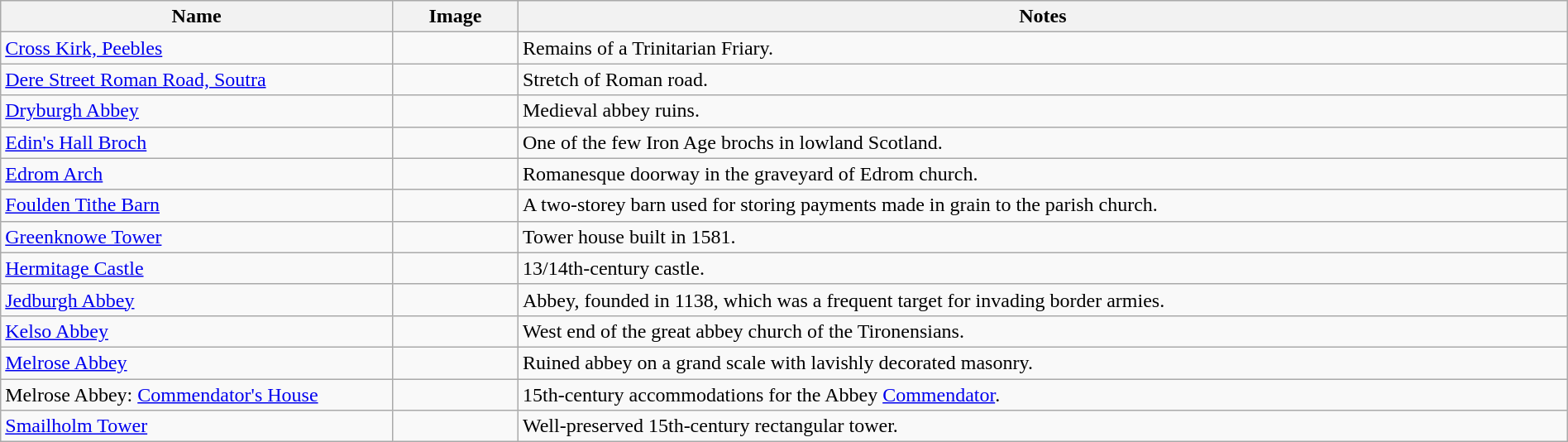<table class="wikitable" width="100%">
<tr>
<th width="25%">Name<br></th>
<th width="94px">Image</th>
<th>Notes</th>
</tr>
<tr>
<td><a href='#'>Cross Kirk, Peebles</a></td>
<td></td>
<td>Remains of a Trinitarian Friary.</td>
</tr>
<tr>
<td><a href='#'>Dere Street Roman Road, Soutra</a></td>
<td></td>
<td>Stretch of Roman road.</td>
</tr>
<tr>
<td><a href='#'>Dryburgh Abbey</a></td>
<td></td>
<td>Medieval abbey ruins.</td>
</tr>
<tr>
<td><a href='#'>Edin's Hall Broch</a></td>
<td></td>
<td>One of the few Iron Age brochs in lowland Scotland.</td>
</tr>
<tr>
<td><a href='#'>Edrom Arch</a></td>
<td></td>
<td>Romanesque doorway in the graveyard of Edrom church.</td>
</tr>
<tr>
<td><a href='#'>Foulden Tithe Barn</a></td>
<td></td>
<td>A two-storey barn used for storing payments made in grain to the parish church.</td>
</tr>
<tr>
<td><a href='#'>Greenknowe Tower</a></td>
<td></td>
<td>Tower house built in 1581.</td>
</tr>
<tr>
<td><a href='#'>Hermitage Castle</a></td>
<td></td>
<td>13/14th-century castle.</td>
</tr>
<tr>
<td><a href='#'>Jedburgh Abbey</a></td>
<td></td>
<td>Abbey, founded in 1138, which was a frequent target for invading border armies.</td>
</tr>
<tr>
<td><a href='#'>Kelso Abbey</a></td>
<td></td>
<td>West end of the great abbey church of the Tironensians.</td>
</tr>
<tr>
<td><a href='#'>Melrose Abbey</a></td>
<td></td>
<td>Ruined abbey on a grand scale with lavishly decorated masonry.</td>
</tr>
<tr>
<td>Melrose Abbey: <a href='#'>Commendator's House</a></td>
<td></td>
<td>15th-century accommodations for the Abbey <a href='#'>Commendator</a>.</td>
</tr>
<tr>
<td><a href='#'>Smailholm Tower</a></td>
<td></td>
<td>Well-preserved 15th-century rectangular tower.</td>
</tr>
</table>
